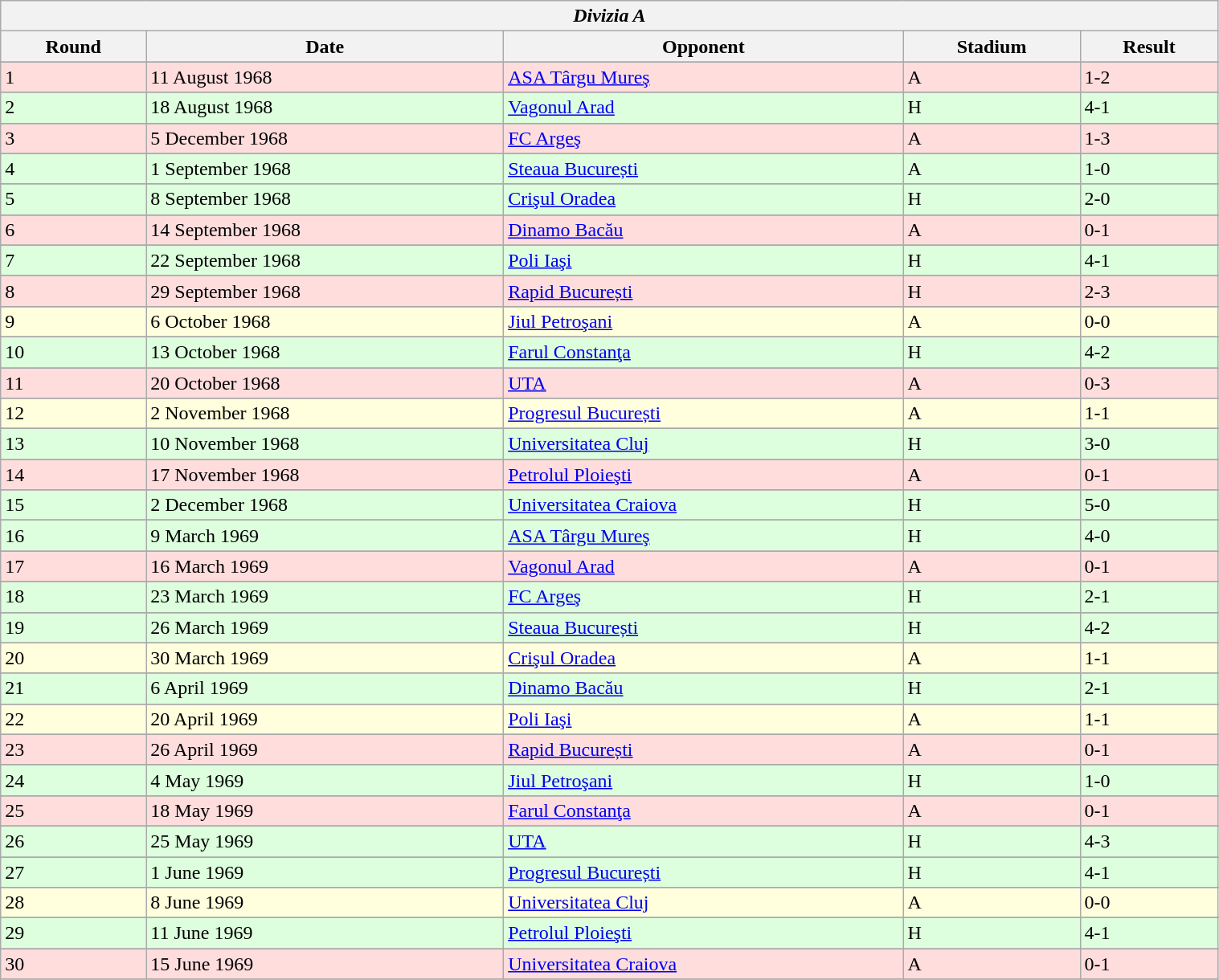<table class="wikitable" style="width:80%;">
<tr>
<th colspan="5" style="text-align:center;"><em>Divizia A</em></th>
</tr>
<tr>
<th>Round</th>
<th>Date</th>
<th>Opponent</th>
<th>Stadium</th>
<th>Result</th>
</tr>
<tr>
</tr>
<tr bgcolor="#ffdddd">
<td>1</td>
<td>11 August 1968</td>
<td><a href='#'>ASA Târgu Mureş</a></td>
<td>A</td>
<td>1-2</td>
</tr>
<tr>
</tr>
<tr bgcolor="#ddffdd">
<td>2</td>
<td>18 August 1968</td>
<td><a href='#'>Vagonul Arad</a></td>
<td>H</td>
<td>4-1</td>
</tr>
<tr>
</tr>
<tr bgcolor="#ffdddd">
<td>3</td>
<td>5 December 1968</td>
<td><a href='#'>FC Argeş</a></td>
<td>A</td>
<td>1-3</td>
</tr>
<tr>
</tr>
<tr bgcolor="#ddffdd">
<td>4</td>
<td>1 September 1968</td>
<td><a href='#'>Steaua București</a></td>
<td>A</td>
<td>1-0</td>
</tr>
<tr>
</tr>
<tr bgcolor="#ddffdd">
<td>5</td>
<td>8 September 1968</td>
<td><a href='#'>Crişul Oradea</a></td>
<td>H</td>
<td>2-0</td>
</tr>
<tr>
</tr>
<tr bgcolor="#ffdddd">
<td>6</td>
<td>14 September 1968</td>
<td><a href='#'>Dinamo Bacău</a></td>
<td>A</td>
<td>0-1</td>
</tr>
<tr>
</tr>
<tr bgcolor="#ddffdd">
<td>7</td>
<td>22 September 1968</td>
<td><a href='#'>Poli Iaşi</a></td>
<td>H</td>
<td>4-1</td>
</tr>
<tr>
</tr>
<tr bgcolor="#ffdddd">
<td>8</td>
<td>29 September 1968</td>
<td><a href='#'>Rapid București</a></td>
<td>H</td>
<td>2-3</td>
</tr>
<tr>
</tr>
<tr bgcolor="#ffffdd">
<td>9</td>
<td>6 October 1968</td>
<td><a href='#'>Jiul Petroşani</a></td>
<td>A</td>
<td>0-0</td>
</tr>
<tr>
</tr>
<tr bgcolor="#ddffdd">
<td>10</td>
<td>13 October 1968</td>
<td><a href='#'>Farul Constanţa</a></td>
<td>H</td>
<td>4-2</td>
</tr>
<tr>
</tr>
<tr bgcolor="#ffdddd">
<td>11</td>
<td>20 October 1968</td>
<td><a href='#'>UTA</a></td>
<td>A</td>
<td>0-3</td>
</tr>
<tr>
</tr>
<tr bgcolor="#ffffdd">
<td>12</td>
<td>2 November 1968</td>
<td><a href='#'>Progresul București</a></td>
<td>A</td>
<td>1-1</td>
</tr>
<tr>
</tr>
<tr bgcolor="#ddffdd">
<td>13</td>
<td>10 November 1968</td>
<td><a href='#'>Universitatea Cluj</a></td>
<td>H</td>
<td>3-0</td>
</tr>
<tr>
</tr>
<tr bgcolor="#ffdddd">
<td>14</td>
<td>17 November 1968</td>
<td><a href='#'>Petrolul Ploieşti</a></td>
<td>A</td>
<td>0-1</td>
</tr>
<tr>
</tr>
<tr bgcolor="#ddffdd">
<td>15</td>
<td>2 December 1968</td>
<td><a href='#'>Universitatea Craiova</a></td>
<td>H</td>
<td>5-0</td>
</tr>
<tr>
</tr>
<tr bgcolor="#ddffdd">
<td>16</td>
<td>9 March 1969</td>
<td><a href='#'>ASA Târgu Mureş</a></td>
<td>H</td>
<td>4-0</td>
</tr>
<tr>
</tr>
<tr bgcolor="#ffdddd">
<td>17</td>
<td>16 March 1969</td>
<td><a href='#'>Vagonul Arad</a></td>
<td>A</td>
<td>0-1</td>
</tr>
<tr>
</tr>
<tr bgcolor="#ddffdd">
<td>18</td>
<td>23 March 1969</td>
<td><a href='#'>FC Argeş</a></td>
<td>H</td>
<td>2-1</td>
</tr>
<tr>
</tr>
<tr bgcolor="#ddffdd">
<td>19</td>
<td>26 March 1969</td>
<td><a href='#'>Steaua București</a></td>
<td>H</td>
<td>4-2</td>
</tr>
<tr>
</tr>
<tr bgcolor="#ffffdd">
<td>20</td>
<td>30 March 1969</td>
<td><a href='#'>Crişul Oradea</a></td>
<td>A</td>
<td>1-1</td>
</tr>
<tr>
</tr>
<tr bgcolor="#ddffdd">
<td>21</td>
<td>6 April 1969</td>
<td><a href='#'>Dinamo Bacău</a></td>
<td>H</td>
<td>2-1</td>
</tr>
<tr>
</tr>
<tr bgcolor="#ffffdd">
<td>22</td>
<td>20 April 1969</td>
<td><a href='#'>Poli Iaşi</a></td>
<td>A</td>
<td>1-1</td>
</tr>
<tr>
</tr>
<tr bgcolor="#ffdddd">
<td>23</td>
<td>26 April 1969</td>
<td><a href='#'>Rapid București</a></td>
<td>A</td>
<td>0-1</td>
</tr>
<tr>
</tr>
<tr bgcolor="#ddffdd">
<td>24</td>
<td>4 May 1969</td>
<td><a href='#'>Jiul Petroşani</a></td>
<td>H</td>
<td>1-0</td>
</tr>
<tr>
</tr>
<tr bgcolor="#ffdddd">
<td>25</td>
<td>18 May 1969</td>
<td><a href='#'>Farul Constanţa</a></td>
<td>A</td>
<td>0-1</td>
</tr>
<tr>
</tr>
<tr bgcolor="#ddffdd">
<td>26</td>
<td>25 May 1969</td>
<td><a href='#'>UTA</a></td>
<td>H</td>
<td>4-3</td>
</tr>
<tr>
</tr>
<tr bgcolor="#ddffdd">
<td>27</td>
<td>1 June 1969</td>
<td><a href='#'>Progresul București</a></td>
<td>H</td>
<td>4-1</td>
</tr>
<tr>
</tr>
<tr bgcolor="#ffffdd">
<td>28</td>
<td>8 June 1969</td>
<td><a href='#'>Universitatea Cluj</a></td>
<td>A</td>
<td>0-0</td>
</tr>
<tr>
</tr>
<tr bgcolor="#ddffdd">
<td>29</td>
<td>11 June 1969</td>
<td><a href='#'>Petrolul Ploieşti</a></td>
<td>H</td>
<td>4-1</td>
</tr>
<tr>
</tr>
<tr bgcolor="#ffdddd">
<td>30</td>
<td>15 June 1969</td>
<td><a href='#'>Universitatea Craiova</a></td>
<td>A</td>
<td>0-1</td>
</tr>
<tr>
</tr>
</table>
